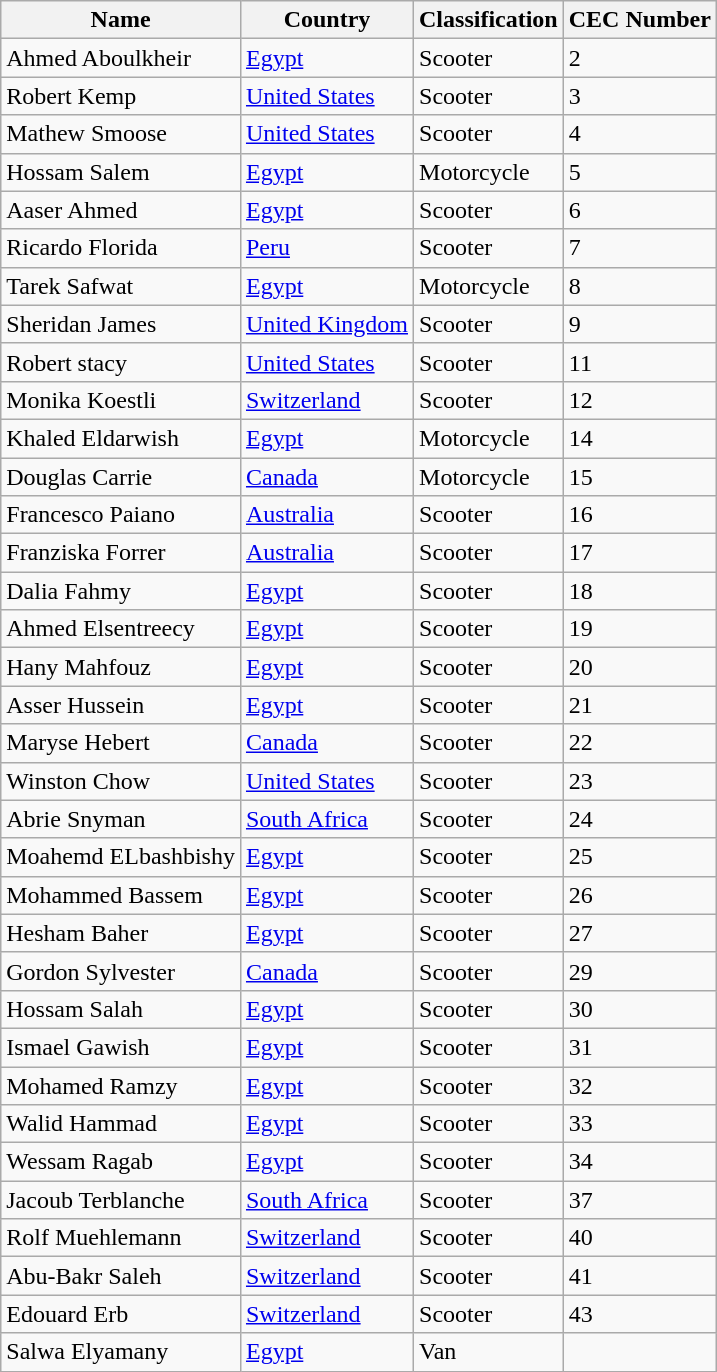<table class="wikitable">
<tr>
<th>Name</th>
<th>Country</th>
<th>Classification</th>
<th>CEC Number</th>
</tr>
<tr>
<td>Ahmed Aboulkheir</td>
<td> <a href='#'>Egypt</a></td>
<td>Scooter</td>
<td>2</td>
</tr>
<tr>
<td>Robert Kemp</td>
<td> <a href='#'>United States</a></td>
<td>Scooter</td>
<td>3</td>
</tr>
<tr>
<td>Mathew Smoose</td>
<td> <a href='#'>United States</a></td>
<td>Scooter</td>
<td>4</td>
</tr>
<tr>
<td>Hossam Salem</td>
<td> <a href='#'>Egypt</a></td>
<td>Motorcycle</td>
<td>5</td>
</tr>
<tr>
<td>Aaser Ahmed</td>
<td> <a href='#'>Egypt</a></td>
<td>Scooter</td>
<td>6</td>
</tr>
<tr>
<td>Ricardo Florida</td>
<td> <a href='#'>Peru</a></td>
<td>Scooter</td>
<td>7</td>
</tr>
<tr>
<td>Tarek Safwat</td>
<td> <a href='#'>Egypt</a></td>
<td>Motorcycle</td>
<td>8</td>
</tr>
<tr>
<td>Sheridan James</td>
<td> <a href='#'>United Kingdom</a></td>
<td>Scooter</td>
<td>9</td>
</tr>
<tr>
<td>Robert stacy</td>
<td> <a href='#'>United States</a></td>
<td>Scooter</td>
<td>11</td>
</tr>
<tr>
<td>Monika Koestli</td>
<td> <a href='#'>Switzerland</a></td>
<td>Scooter</td>
<td>12</td>
</tr>
<tr>
<td>Khaled Eldarwish</td>
<td> <a href='#'>Egypt</a></td>
<td>Motorcycle</td>
<td>14</td>
</tr>
<tr>
<td>Douglas Carrie</td>
<td> <a href='#'>Canada</a></td>
<td>Motorcycle</td>
<td>15</td>
</tr>
<tr>
<td>Francesco Paiano</td>
<td> <a href='#'>Australia</a></td>
<td>Scooter</td>
<td>16</td>
</tr>
<tr>
<td>Franziska Forrer</td>
<td> <a href='#'>Australia</a></td>
<td>Scooter</td>
<td>17</td>
</tr>
<tr>
<td>Dalia Fahmy</td>
<td> <a href='#'>Egypt</a></td>
<td>Scooter</td>
<td>18</td>
</tr>
<tr>
<td>Ahmed Elsentreecy</td>
<td> <a href='#'>Egypt</a></td>
<td>Scooter</td>
<td>19</td>
</tr>
<tr>
<td>Hany Mahfouz</td>
<td> <a href='#'>Egypt</a></td>
<td>Scooter</td>
<td>20</td>
</tr>
<tr>
<td>Asser Hussein</td>
<td> <a href='#'>Egypt</a></td>
<td>Scooter</td>
<td>21</td>
</tr>
<tr>
<td>Maryse Hebert</td>
<td> <a href='#'>Canada</a></td>
<td>Scooter</td>
<td>22</td>
</tr>
<tr>
<td>Winston Chow</td>
<td> <a href='#'>United States</a></td>
<td>Scooter</td>
<td>23</td>
</tr>
<tr>
<td>Abrie Snyman</td>
<td> <a href='#'>South Africa</a></td>
<td>Scooter</td>
<td>24</td>
</tr>
<tr>
<td>Moahemd ELbashbishy</td>
<td> <a href='#'>Egypt</a></td>
<td>Scooter</td>
<td>25</td>
</tr>
<tr>
<td>Mohammed Bassem</td>
<td> <a href='#'>Egypt</a></td>
<td>Scooter</td>
<td>26</td>
</tr>
<tr>
<td>Hesham Baher</td>
<td> <a href='#'>Egypt</a></td>
<td>Scooter</td>
<td>27</td>
</tr>
<tr>
<td>Gordon Sylvester</td>
<td> <a href='#'>Canada</a></td>
<td>Scooter</td>
<td>29</td>
</tr>
<tr>
<td>Hossam Salah</td>
<td> <a href='#'>Egypt</a></td>
<td>Scooter</td>
<td>30</td>
</tr>
<tr>
<td>Ismael Gawish</td>
<td> <a href='#'>Egypt</a></td>
<td>Scooter</td>
<td>31</td>
</tr>
<tr>
<td>Mohamed Ramzy</td>
<td> <a href='#'>Egypt</a></td>
<td>Scooter</td>
<td>32</td>
</tr>
<tr>
<td>Walid Hammad</td>
<td> <a href='#'>Egypt</a></td>
<td>Scooter</td>
<td>33</td>
</tr>
<tr>
<td>Wessam Ragab</td>
<td> <a href='#'>Egypt</a></td>
<td>Scooter</td>
<td>34</td>
</tr>
<tr>
<td>Jacoub Terblanche</td>
<td> <a href='#'>South Africa</a></td>
<td>Scooter</td>
<td>37</td>
</tr>
<tr>
<td>Rolf Muehlemann</td>
<td> <a href='#'>Switzerland</a></td>
<td>Scooter</td>
<td>40</td>
</tr>
<tr>
<td>Abu-Bakr Saleh</td>
<td> <a href='#'>Switzerland</a></td>
<td>Scooter</td>
<td>41</td>
</tr>
<tr>
<td>Edouard Erb</td>
<td> <a href='#'>Switzerland</a></td>
<td>Scooter</td>
<td>43</td>
</tr>
<tr>
<td>Salwa Elyamany</td>
<td> <a href='#'>Egypt</a></td>
<td>Van</td>
<td></td>
</tr>
</table>
